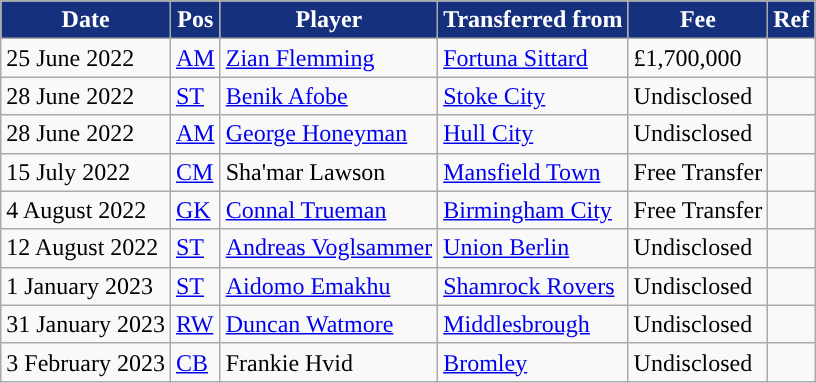<table class="wikitable plainrowheaders sortable">
<tr>
<th style="background:#15317E; color:#ffffff; ">Date</th>
<th style="background:#15317E; color:#ffffff; ">Pos</th>
<th style="background:#15317E; color:#ffffff; ">Player</th>
<th style="background:#15317E; color:#ffffff; ">Transferred from</th>
<th style="background:#15317E; color:#ffffff; ">Fee</th>
<th style="background:#15317E; color:#ffffff; ">Ref</th>
</tr>
<tr>
<td>25 June 2022</td>
<td><a href='#'>AM</a></td>
<td> <a href='#'>Zian Flemming</a></td>
<td> <a href='#'>Fortuna Sittard</a></td>
<td>£1,700,000</td>
<td></td>
</tr>
<tr>
<td>28 June 2022</td>
<td><a href='#'>ST</a></td>
<td> <a href='#'>Benik Afobe</a></td>
<td> <a href='#'>Stoke City</a></td>
<td>Undisclosed</td>
<td></td>
</tr>
<tr>
<td>28 June 2022</td>
<td><a href='#'>AM</a></td>
<td> <a href='#'>George Honeyman</a></td>
<td> <a href='#'>Hull City</a></td>
<td>Undisclosed</td>
<td></td>
</tr>
<tr>
<td>15 July 2022</td>
<td><a href='#'>CM</a></td>
<td> Sha'mar Lawson</td>
<td> <a href='#'>Mansfield Town</a></td>
<td>Free Transfer</td>
<td></td>
</tr>
<tr>
<td>4 August 2022</td>
<td><a href='#'>GK</a></td>
<td> <a href='#'>Connal Trueman</a></td>
<td> <a href='#'>Birmingham City</a></td>
<td>Free Transfer</td>
<td></td>
</tr>
<tr>
<td>12 August 2022</td>
<td><a href='#'>ST</a></td>
<td> <a href='#'>Andreas Voglsammer</a></td>
<td> <a href='#'>Union Berlin</a></td>
<td>Undisclosed</td>
<td></td>
</tr>
<tr>
<td>1 January 2023</td>
<td><a href='#'>ST</a></td>
<td> <a href='#'>Aidomo Emakhu</a></td>
<td> <a href='#'>Shamrock Rovers</a></td>
<td>Undisclosed</td>
<td></td>
</tr>
<tr>
<td>31 January 2023</td>
<td><a href='#'>RW</a></td>
<td> <a href='#'>Duncan Watmore</a></td>
<td> <a href='#'>Middlesbrough</a></td>
<td>Undisclosed</td>
<td></td>
</tr>
<tr>
<td>3 February 2023</td>
<td><a href='#'>CB</a></td>
<td> Frankie Hvid</td>
<td> <a href='#'>Bromley</a></td>
<td>Undisclosed</td>
<td></td>
</tr>
</table>
